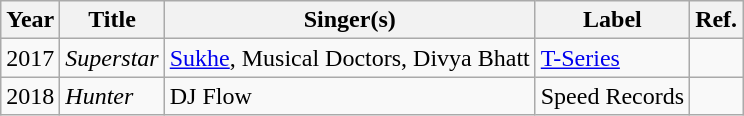<table class="wikitable">
<tr>
<th>Year</th>
<th>Title</th>
<th>Singer(s)</th>
<th>Label</th>
<th>Ref.</th>
</tr>
<tr>
<td>2017</td>
<td><em>Superstar</em></td>
<td><a href='#'>Sukhe</a>, Musical Doctors, Divya Bhatt</td>
<td><a href='#'>T-Series</a></td>
<td></td>
</tr>
<tr>
<td>2018</td>
<td><em>Hunter</em></td>
<td>DJ Flow</td>
<td>Speed Records</td>
<td></td>
</tr>
</table>
